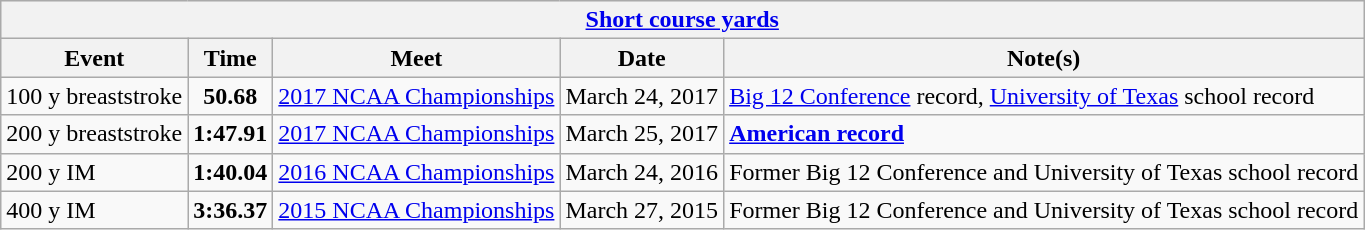<table class="wikitable">
<tr style="background:#eee;">
<th colspan="5"><a href='#'>Short course yards</a></th>
</tr>
<tr style="background:#eee;">
<th>Event</th>
<th>Time</th>
<th>Meet</th>
<th>Date</th>
<th>Note(s)</th>
</tr>
<tr>
<td>100 y breaststroke</td>
<td style="text-align:center;"><strong>50.68</strong></td>
<td><a href='#'>2017 NCAA Championships</a></td>
<td>March 24, 2017</td>
<td><a href='#'>Big 12 Conference</a> record, <a href='#'>University of Texas</a> school record</td>
</tr>
<tr>
<td>200 y breaststroke</td>
<td style="text-align:center;"><strong>1:47.91</strong></td>
<td><a href='#'>2017 NCAA Championships</a></td>
<td>March 25, 2017</td>
<td><strong><a href='#'>American record</a></strong></td>
</tr>
<tr>
<td>200 y IM</td>
<td style="text-align:center;"><strong>1:40.04</strong></td>
<td><a href='#'>2016 NCAA Championships</a></td>
<td>March 24, 2016</td>
<td>Former Big 12 Conference and University of Texas school record</td>
</tr>
<tr>
<td>400 y IM</td>
<td style="text-align:center;"><strong>3:36.37</strong></td>
<td><a href='#'>2015 NCAA Championships</a></td>
<td>March 27, 2015</td>
<td>Former Big 12 Conference and University of Texas school record</td>
</tr>
</table>
